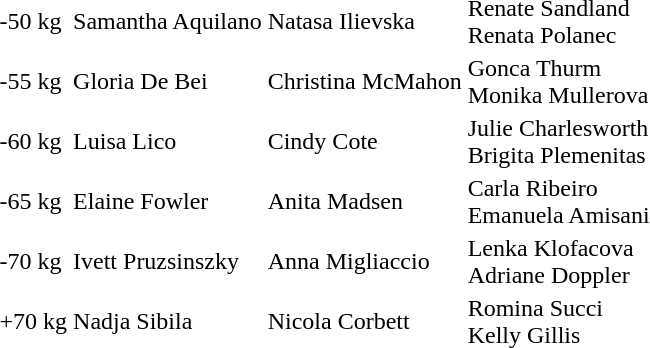<table>
<tr>
<td>-50 kg</td>
<td>Samantha Aquilano </td>
<td>Natasa Ilievska </td>
<td>Renate Sandland <br>Renata Polanec </td>
</tr>
<tr>
<td>-55 kg</td>
<td>Gloria De Bei </td>
<td>Christina McMahon </td>
<td>Gonca Thurm <br>Monika Mullerova </td>
</tr>
<tr>
<td>-60 kg</td>
<td>Luisa Lico </td>
<td>Cindy Cote </td>
<td>Julie Charlesworth <br>Brigita Plemenitas </td>
</tr>
<tr>
<td>-65 kg</td>
<td>Elaine Fowler </td>
<td>Anita Madsen </td>
<td>Carla Ribeiro <br>Emanuela Amisani </td>
</tr>
<tr>
<td>-70 kg</td>
<td>Ivett Pruzsinszky </td>
<td>Anna Migliaccio </td>
<td>Lenka Klofacova <br>Adriane Doppler </td>
</tr>
<tr>
<td>+70 kg</td>
<td>Nadja Sibila </td>
<td>Nicola Corbett </td>
<td>Romina Succi <br>Kelly Gillis </td>
</tr>
<tr>
</tr>
</table>
